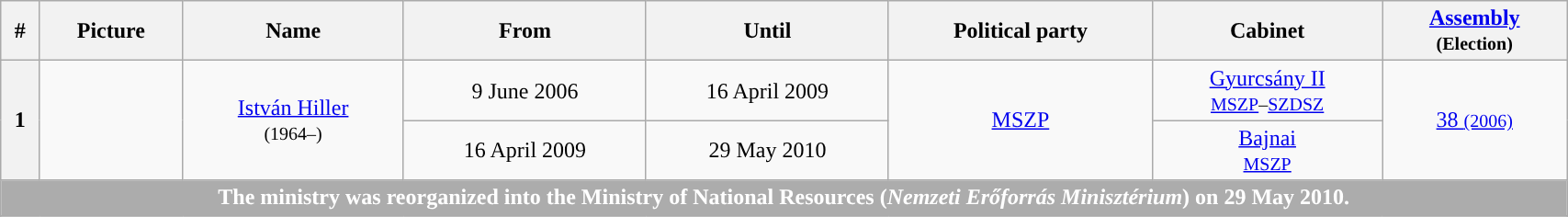<table width=90% class="wikitable" style="text-align:center">
<tr>
<th>#</th>
<th>Picture</th>
<th>Name</th>
<th>From</th>
<th>Until</th>
<th>Political party</th>
<th>Cabinet</th>
<th><a href='#'>Assembly</a><br><small>(Election)</small></th>
</tr>
<tr>
<th rowspan="2" style="background:">1</th>
<td rowspan="2"></td>
<td rowspan="2"><a href='#'>István Hiller</a><br><small>(1964–)</small></td>
<td>9 June 2006</td>
<td>16 April 2009</td>
<td rowspan="2"><a href='#'>MSZP</a></td>
<td><a href='#'>Gyurcsány II</a><br><small><a href='#'>MSZP</a>–<a href='#'>SZDSZ</a></small></td>
<td rowspan="2"><a href='#'>38 <small>(2006)</small></a></td>
</tr>
<tr>
<td>16 April 2009</td>
<td>29 May 2010</td>
<td><a href='#'>Bajnai</a><br><small><a href='#'>MSZP</a></small></td>
</tr>
<tr>
<th colspan="8" style="background-color:#ACACAC; color:white">The ministry was reorganized into the Ministry of National Resources (<em>Nemzeti Erőforrás Minisztérium</em>) on 29 May 2010.</th>
</tr>
<tr>
</tr>
</table>
